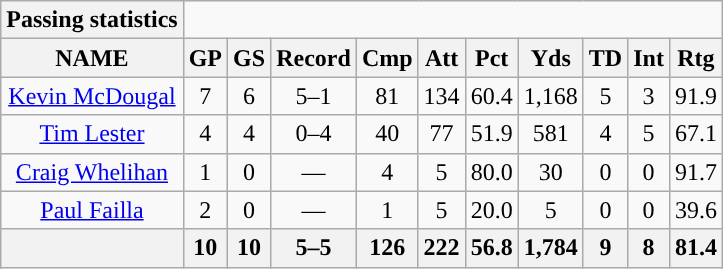<table class="wikitable sortable" style="text-align:center;">
<tr>
<th style="text-align:center;">Passing statistics</th>
</tr>
<tr>
<th>NAME</th>
<th>GP</th>
<th>GS</th>
<th>Record</th>
<th>Cmp</th>
<th>Att</th>
<th>Pct</th>
<th>Yds</th>
<th>TD</th>
<th>Int</th>
<th>Rtg</th>
</tr>
<tr>
<td><a href='#'>Kevin McDougal</a></td>
<td>7</td>
<td>6</td>
<td>5–1</td>
<td>81</td>
<td>134</td>
<td>60.4</td>
<td>1,168</td>
<td>5</td>
<td>3</td>
<td>91.9</td>
</tr>
<tr>
<td><a href='#'>Tim Lester</a></td>
<td>4</td>
<td>4</td>
<td>0–4</td>
<td>40</td>
<td>77</td>
<td>51.9</td>
<td>581</td>
<td>4</td>
<td>5</td>
<td>67.1</td>
</tr>
<tr>
<td><a href='#'>Craig Whelihan</a></td>
<td>1</td>
<td>0</td>
<td>—</td>
<td>4</td>
<td>5</td>
<td>80.0</td>
<td>30</td>
<td>0</td>
<td>0</td>
<td>91.7</td>
</tr>
<tr>
<td><a href='#'>Paul Failla</a></td>
<td>2</td>
<td>0</td>
<td>—</td>
<td>1</td>
<td>5</td>
<td>20.0</td>
<td>5</td>
<td>0</td>
<td>0</td>
<td>39.6</td>
</tr>
<tr>
<th colspan="1"></th>
<th>10</th>
<th>10</th>
<th>5–5</th>
<th>126</th>
<th>222</th>
<th>56.8</th>
<th>1,784</th>
<th>9</th>
<th>8</th>
<th>81.4</th>
</tr>
</table>
